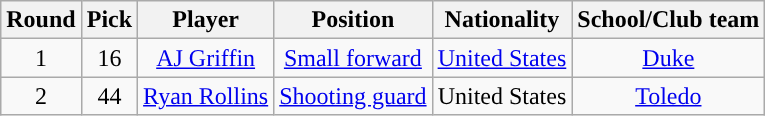<table class="wikitable sortable sortable">
<tr>
<th>Round</th>
<th>Pick</th>
<th>Player</th>
<th>Position</th>
<th>Nationality</th>
<th>School/Club team</th>
</tr>
<tr style="text-align: center">
<td>1</td>
<td>16</td>
<td><a href='#'>AJ Griffin</a></td>
<td><a href='#'>Small forward</a></td>
<td> <a href='#'>United States</a></td>
<td><a href='#'>Duke</a></td>
</tr>
<tr style="text-align: center">
<td>2</td>
<td>44</td>
<td><a href='#'>Ryan Rollins</a></td>
<td><a href='#'>Shooting guard</a></td>
<td> United States</td>
<td><a href='#'>Toledo</a></td>
</tr>
</table>
